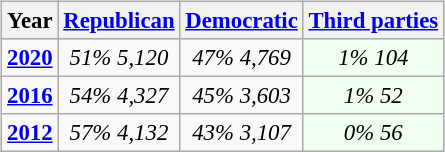<table class="wikitable" style="float:right; font-size:95%;">
<tr bgcolor=lightgrey>
<th>Year</th>
<th><a href='#'>Republican</a></th>
<th><a href='#'>Democratic</a></th>
<th><a href='#'>Third parties</a></th>
</tr>
<tr>
<td><strong><a href='#'>2020</a></strong></td>
<td style="text-align:center;" ><em>51%</em> <em>5,120</em></td>
<td style="text-align:center;" ><em>47%</em> <em>4,769</em></td>
<td style="text-align:center; background:honeyDew;"><em>1%</em> <em>104</em></td>
</tr>
<tr>
<td><strong><a href='#'>2016</a></strong></td>
<td style="text-align:center;" ><em>54%</em> <em>4,327</em></td>
<td style="text-align:center;" ><em>45%</em> <em>3,603</em></td>
<td style="text-align:center; background:honeyDew;"><em>1%</em> <em>52</em></td>
</tr>
<tr>
<td><strong><a href='#'>2012</a></strong></td>
<td style="text-align:center;" ><em>57%</em> <em>4,132</em></td>
<td style="text-align:center;" ><em>43%</em> <em>3,107</em></td>
<td style="text-align:center; background:honeyDew;"><em>0%</em> <em>56</em></td>
</tr>
</table>
